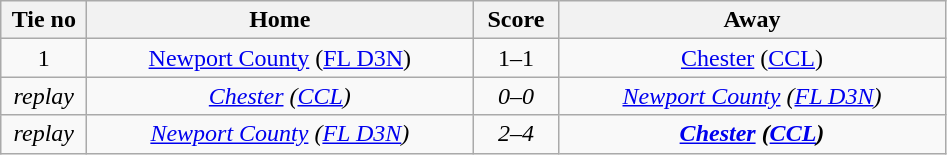<table class="wikitable" style="text-align:center">
<tr>
<th width=50>Tie no</th>
<th width=250>Home</th>
<th width=50>Score</th>
<th width=250>Away</th>
</tr>
<tr>
<td>1</td>
<td><a href='#'>Newport County</a> (<a href='#'>FL D3N</a>)</td>
<td>1–1</td>
<td><a href='#'>Chester</a> (<a href='#'>CCL</a>)</td>
</tr>
<tr>
<td><em>replay</em></td>
<td><em><a href='#'>Chester</a> (<a href='#'>CCL</a>)</em></td>
<td><em>0–0</em></td>
<td><em><a href='#'>Newport County</a> (<a href='#'>FL D3N</a>)</em></td>
</tr>
<tr>
<td><em>replay</em></td>
<td><em><a href='#'>Newport County</a> (<a href='#'>FL D3N</a>)</em></td>
<td><em>2–4</em></td>
<td><strong><em><a href='#'>Chester</a><strong> (<a href='#'>CCL</a>)<em></td>
</tr>
</table>
